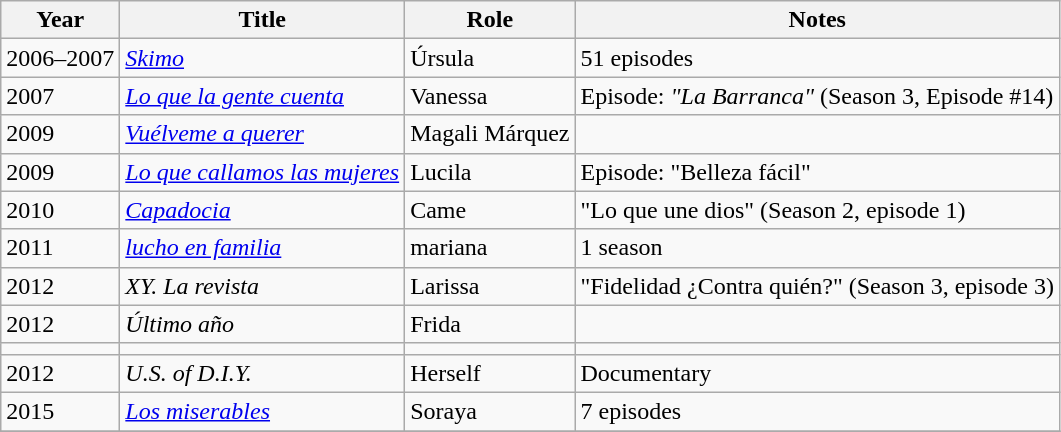<table class="wikitable">
<tr>
<th>Year</th>
<th>Title</th>
<th>Role</th>
<th>Notes</th>
</tr>
<tr>
<td>2006–2007</td>
<td><em><a href='#'>Skimo</a></em></td>
<td>Úrsula</td>
<td>51 episodes</td>
</tr>
<tr>
<td>2007</td>
<td><em><a href='#'>Lo que la gente cuenta</a></em></td>
<td>Vanessa</td>
<td>Episode: <em>"La Barranca"</em> (Season 3, Episode #14)</td>
</tr>
<tr>
<td>2009</td>
<td><em><a href='#'>Vuélveme a querer</a></em></td>
<td>Magali Márquez</td>
<td></td>
</tr>
<tr>
<td>2009</td>
<td><em><a href='#'>Lo que callamos las mujeres</a></em></td>
<td>Lucila</td>
<td>Episode: "Belleza fácil"</td>
</tr>
<tr>
<td>2010</td>
<td><em><a href='#'>Capadocia</a></em></td>
<td>Came</td>
<td>"Lo que une dios" (Season 2, episode 1)</td>
</tr>
<tr>
<td>2011</td>
<td><em><a href='#'>lucho en familia</a></em></td>
<td>mariana</td>
<td>1 season</td>
</tr>
<tr>
<td>2012</td>
<td><em>XY. La revista</em></td>
<td>Larissa</td>
<td>"Fidelidad ¿Contra quién?" (Season 3, episode 3)</td>
</tr>
<tr>
<td>2012</td>
<td><em>Último año</em></td>
<td>Frida</td>
<td></td>
</tr>
<tr>
<td></td>
<td></td>
<td></td>
<td></td>
</tr>
<tr>
<td>2012</td>
<td><em>U.S. of D.I.Y.</em></td>
<td>Herself</td>
<td>Documentary</td>
</tr>
<tr | 2014 || >
<td>2015</td>
<td><em><a href='#'>Los miserables</a></em></td>
<td>Soraya</td>
<td>7 episodes</td>
</tr>
<tr>
</tr>
</table>
